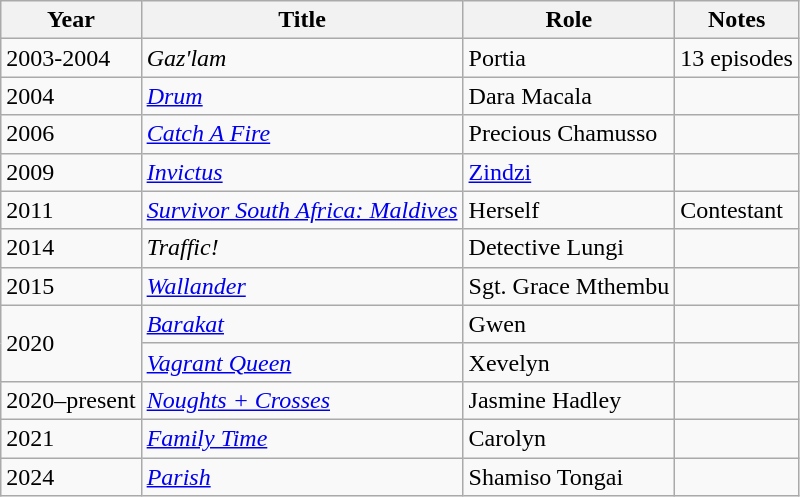<table class="wikitable">
<tr>
<th>Year</th>
<th>Title</th>
<th>Role</th>
<th>Notes</th>
</tr>
<tr>
<td>2003-2004</td>
<td><em>Gaz'lam</em></td>
<td>Portia</td>
<td>13 episodes</td>
</tr>
<tr>
<td>2004</td>
<td><em><a href='#'>Drum</a></em></td>
<td>Dara Macala</td>
<td></td>
</tr>
<tr>
<td>2006</td>
<td><em><a href='#'>Catch A Fire</a></em></td>
<td>Precious Chamusso</td>
<td></td>
</tr>
<tr>
<td>2009</td>
<td><em><a href='#'>Invictus</a></em></td>
<td><a href='#'>Zindzi</a></td>
<td></td>
</tr>
<tr>
<td>2011</td>
<td><em><a href='#'>Survivor South Africa: Maldives</a></em></td>
<td>Herself</td>
<td>Contestant</td>
</tr>
<tr>
<td>2014</td>
<td><em>Traffic!</em></td>
<td>Detective Lungi</td>
<td></td>
</tr>
<tr>
<td>2015</td>
<td><a href='#'><em>Wallander</em></a></td>
<td>Sgt. Grace Mthembu</td>
<td></td>
</tr>
<tr>
<td rowspan="2">2020</td>
<td><em><a href='#'>Barakat</a></em></td>
<td>Gwen</td>
<td></td>
</tr>
<tr>
<td><em><a href='#'>Vagrant Queen</a></em></td>
<td>Xevelyn</td>
<td></td>
</tr>
<tr>
<td>2020–present</td>
<td><em><a href='#'>Noughts + Crosses</a></em></td>
<td>Jasmine Hadley</td>
<td></td>
</tr>
<tr>
<td>2021</td>
<td><a href='#'><em>Family Time</em></a></td>
<td>Carolyn</td>
<td></td>
</tr>
<tr>
<td>2024</td>
<td><em><a href='#'>Parish</a></em></td>
<td>Shamiso Tongai</td>
<td></td>
</tr>
</table>
